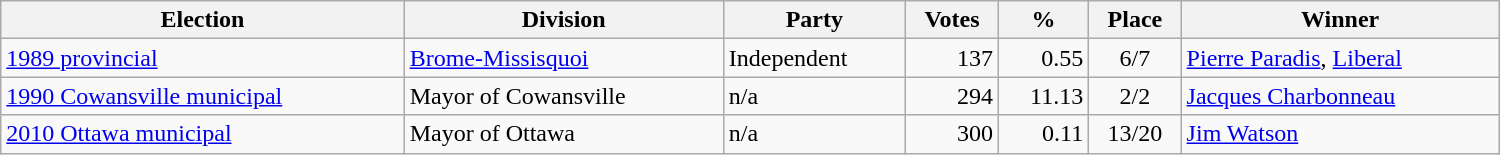<table class="wikitable" width="1000">
<tr>
<th align="left">Election</th>
<th align="left">Division</th>
<th align="left">Party</th>
<th align="right">Votes</th>
<th align="right">%</th>
<th align="center">Place</th>
<th align="center">Winner</th>
</tr>
<tr>
<td align="left"><a href='#'>1989 provincial</a></td>
<td align="left"><a href='#'>Brome-Missisquoi</a></td>
<td align="left">Independent</td>
<td align="right">137</td>
<td align="right">0.55</td>
<td align="center">6/7</td>
<td align="left"><a href='#'>Pierre Paradis</a>, <a href='#'>Liberal</a></td>
</tr>
<tr>
<td align="left"><a href='#'>1990 Cowansville municipal</a></td>
<td align="left">Mayor of Cowansville</td>
<td align="left">n/a</td>
<td align="right">294</td>
<td align="right">11.13</td>
<td align="center">2/2</td>
<td align="left"><a href='#'>Jacques Charbonneau</a></td>
</tr>
<tr>
<td align="left"><a href='#'>2010 Ottawa municipal</a></td>
<td align="left">Mayor of Ottawa</td>
<td align="left">n/a</td>
<td align="right">300</td>
<td align="right">0.11</td>
<td align="center">13/20</td>
<td align="left"><a href='#'>Jim Watson</a></td>
</tr>
</table>
